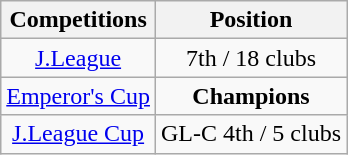<table class="wikitable" style="text-align:center;">
<tr>
<th>Competitions</th>
<th>Position</th>
</tr>
<tr>
<td><a href='#'>J.League</a></td>
<td>7th / 18 clubs</td>
</tr>
<tr>
<td><a href='#'>Emperor's Cup</a></td>
<td><strong>Champions</strong></td>
</tr>
<tr>
<td><a href='#'>J.League Cup</a></td>
<td>GL-C 4th / 5 clubs</td>
</tr>
</table>
